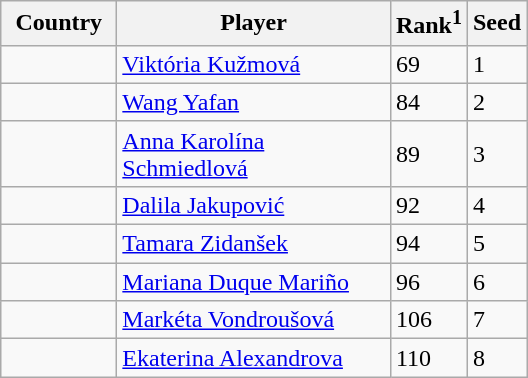<table class="sortable wikitable">
<tr>
<th width="70">Country</th>
<th width="175">Player</th>
<th>Rank<sup>1</sup></th>
<th>Seed</th>
</tr>
<tr>
<td></td>
<td><a href='#'>Viktória Kužmová</a></td>
<td>69</td>
<td>1</td>
</tr>
<tr>
<td></td>
<td><a href='#'>Wang Yafan</a></td>
<td>84</td>
<td>2</td>
</tr>
<tr>
<td></td>
<td><a href='#'>Anna Karolína Schmiedlová</a></td>
<td>89</td>
<td>3</td>
</tr>
<tr>
<td></td>
<td><a href='#'>Dalila Jakupović</a></td>
<td>92</td>
<td>4</td>
</tr>
<tr>
<td></td>
<td><a href='#'>Tamara Zidanšek</a></td>
<td>94</td>
<td>5</td>
</tr>
<tr>
<td></td>
<td><a href='#'>Mariana Duque Mariño</a></td>
<td>96</td>
<td>6</td>
</tr>
<tr>
<td></td>
<td><a href='#'>Markéta Vondroušová</a></td>
<td>106</td>
<td>7</td>
</tr>
<tr>
<td></td>
<td><a href='#'>Ekaterina Alexandrova</a></td>
<td>110</td>
<td>8</td>
</tr>
</table>
